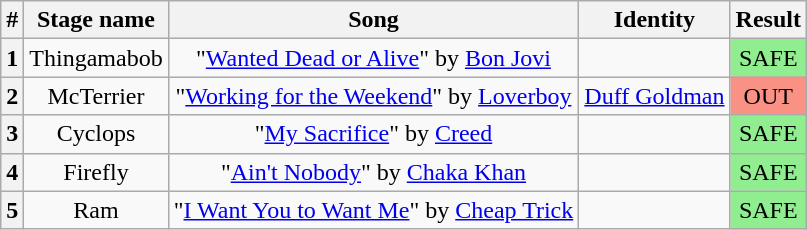<table class="wikitable plainrowheaders" style="text-align: center;">
<tr>
<th>#</th>
<th>Stage name</th>
<th>Song</th>
<th>Identity</th>
<th>Result</th>
</tr>
<tr>
<th>1</th>
<td>Thingamabob</td>
<td>"<a href='#'>Wanted Dead or Alive</a>" by <a href='#'>Bon Jovi</a></td>
<td></td>
<td bgcolor=lightgreen>SAFE</td>
</tr>
<tr>
<th>2</th>
<td>McTerrier</td>
<td>"<a href='#'>Working for the Weekend</a>" by <a href='#'>Loverboy</a></td>
<td><a href='#'>Duff Goldman</a></td>
<td bgcolor=#F99185>OUT</td>
</tr>
<tr>
<th>3</th>
<td>Cyclops</td>
<td>"<a href='#'>My Sacrifice</a>" by <a href='#'>Creed</a></td>
<td></td>
<td bgcolor=lightgreen>SAFE</td>
</tr>
<tr>
<th>4</th>
<td>Firefly</td>
<td>"<a href='#'>Ain't Nobody</a>" by <a href='#'>Chaka Khan</a></td>
<td></td>
<td bgcolor=lightgreen>SAFE</td>
</tr>
<tr>
<th>5</th>
<td>Ram</td>
<td>"<a href='#'>I Want You to Want Me</a>" by <a href='#'>Cheap Trick</a></td>
<td></td>
<td bgcolor=lightgreen>SAFE</td>
</tr>
</table>
